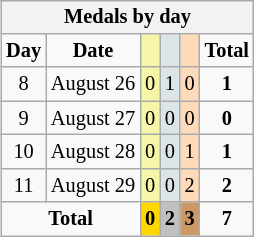<table class=wikitable style="font-size:85%; float:right;text-align:center">
<tr>
<th colspan=7>Medals by day</th>
</tr>
<tr>
<td><strong>Day</strong></td>
<td><strong>Date</strong></td>
<td bgcolor=F7F6A8></td>
<td bgcolor=DCE5E5></td>
<td bgcolor=FFDAB9></td>
<td><strong>Total</strong></td>
</tr>
<tr>
<td>8</td>
<td>August 26</td>
<td bgcolor=F7F6A8>0</td>
<td bgcolor=DCE5E5>1</td>
<td bgcolor=FFDAB9>0</td>
<td><strong>1</strong></td>
</tr>
<tr>
<td>9</td>
<td>August 27</td>
<td bgcolor=F7F6A8>0</td>
<td bgcolor=DCE5E5>0</td>
<td bgcolor=FFDAB9>0</td>
<td><strong>0</strong></td>
</tr>
<tr>
<td>10</td>
<td>August 28</td>
<td bgcolor=F7F6A8>0</td>
<td bgcolor=DCE5E5>0</td>
<td bgcolor=FFDAB9>1</td>
<td><strong>1</strong></td>
</tr>
<tr>
<td>11</td>
<td>August 29</td>
<td bgcolor=F7F6A8>0</td>
<td bgcolor=DCE5E5>0</td>
<td bgcolor=FFDAB9>2</td>
<td><strong>2</strong></td>
</tr>
<tr>
<td colspan=2><strong>Total</strong></td>
<td style="background:gold;"><strong>0</strong></td>
<td style="background:silver;"><strong>2</strong></td>
<td style="background:#c96;"><strong>3</strong></td>
<td><strong>7</strong></td>
</tr>
</table>
